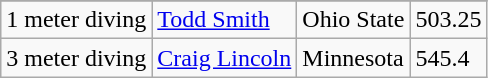<table class="wikitable sortable" style="text-align:left">
<tr>
</tr>
<tr>
<td>1 meter diving</td>
<td><a href='#'>Todd Smith</a></td>
<td>Ohio State</td>
<td>503.25</td>
</tr>
<tr>
<td>3 meter diving</td>
<td><a href='#'>Craig Lincoln</a></td>
<td>Minnesota</td>
<td>545.4</td>
</tr>
</table>
